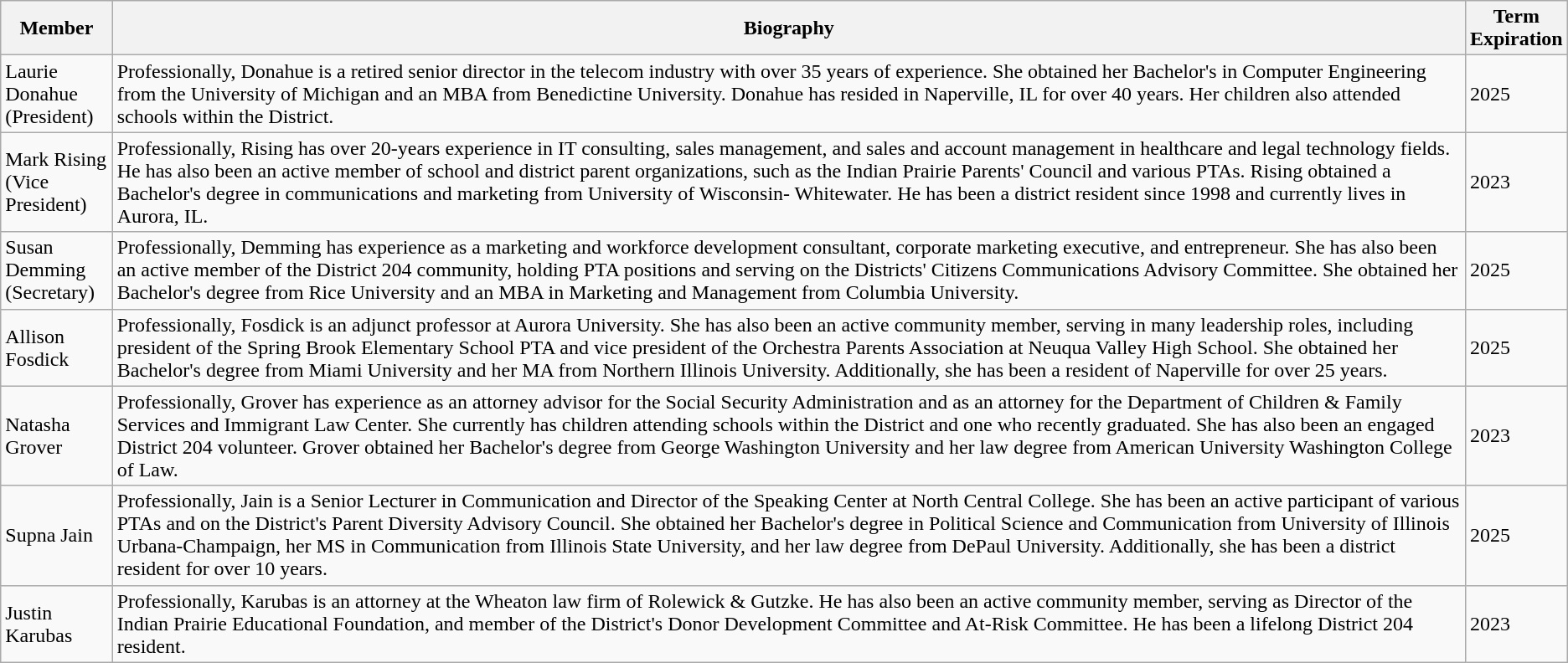<table class="wikitable">
<tr>
<th>Member</th>
<th>Biography</th>
<th>Term<br>Expiration</th>
</tr>
<tr>
<td>Laurie Donahue<br>(President)</td>
<td>Professionally, Donahue is a retired senior director in the telecom industry with over 35 years of experience.  She obtained her Bachelor's in Computer Engineering from the University of Michigan and an MBA from Benedictine University. Donahue has resided in Naperville, IL for over 40 years. Her children also attended schools within the District.</td>
<td>2025</td>
</tr>
<tr>
<td>Mark Rising<br>(Vice President)</td>
<td>Professionally, Rising has over 20-years experience in IT consulting, sales management, and sales and account management in healthcare and legal technology fields. He has also been an active member of school and district parent organizations, such as the Indian Prairie Parents' Council and various PTAs. Rising obtained a Bachelor's degree in communications and marketing from University of Wisconsin- Whitewater. He has been a district resident since 1998 and currently lives in Aurora, IL.</td>
<td>2023</td>
</tr>
<tr>
<td>Susan Demming<br>(Secretary)</td>
<td>Professionally, Demming has experience as a marketing and workforce development consultant, corporate marketing executive, and entrepreneur. She has also been an active member of the District 204 community, holding PTA positions and serving on the Districts' Citizens Communications Advisory Committee. She obtained her Bachelor's degree from Rice University and an MBA in Marketing and Management from Columbia University.</td>
<td>2025</td>
</tr>
<tr>
<td>Allison Fosdick</td>
<td>Professionally, Fosdick is an adjunct professor at Aurora University. She has also been an active community member, serving in many leadership roles, including president of the Spring Brook Elementary School PTA and vice president of the Orchestra Parents Association at Neuqua Valley High School. She obtained her Bachelor's degree from Miami University and her MA from Northern Illinois University. Additionally, she has been a resident of Naperville for over 25 years.</td>
<td>2025</td>
</tr>
<tr>
<td>Natasha Grover</td>
<td>Professionally, Grover has experience as an attorney advisor for the Social Security Administration and as an attorney for the Department of Children & Family Services and Immigrant Law Center. She currently has children attending schools within the District and one who recently graduated. She has also been an engaged District 204 volunteer. Grover obtained her Bachelor's degree from George Washington University and her law degree from American University Washington College of Law.</td>
<td>2023</td>
</tr>
<tr>
<td>Supna Jain</td>
<td>Professionally, Jain is a Senior Lecturer in Communication and Director of the Speaking Center at North Central College.  She has been an active participant of various PTAs and on the District's Parent Diversity Advisory Council. She obtained her Bachelor's degree in Political Science and Communication from University of Illinois Urbana-Champaign, her MS in Communication from Illinois State University, and her law degree from DePaul University. Additionally, she has been a district resident for over 10 years.</td>
<td>2025</td>
</tr>
<tr>
<td>Justin Karubas</td>
<td>Professionally, Karubas is an attorney at the Wheaton law firm of Rolewick & Gutzke. He has also been an active community member, serving as Director of the Indian Prairie Educational Foundation, and member of the District's Donor Development Committee and At-Risk Committee. He has been a lifelong District 204 resident.</td>
<td>2023</td>
</tr>
</table>
